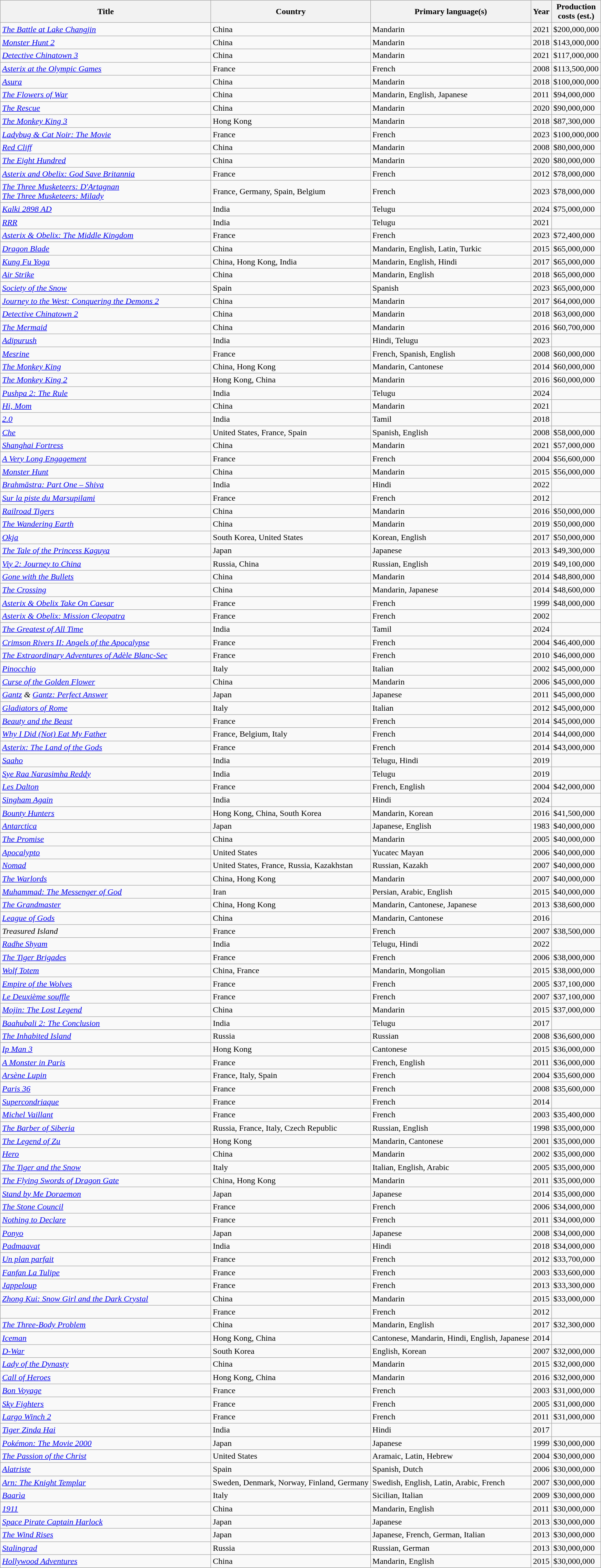<table class="wikitable sortable">
<tr>
<th style="width:25em;">Title</th>
<th>Country</th>
<th>Primary language(s)</th>
<th>Year</th>
<th style="width:5em;">Production costs (est.)</th>
</tr>
<tr>
<td><em><a href='#'>The Battle at Lake Changjin</a></em></td>
<td>China</td>
<td>Mandarin</td>
<td>2021</td>
<td>$200,000,000</td>
</tr>
<tr>
<td><em><a href='#'>Monster Hunt 2</a></em></td>
<td>China</td>
<td>Mandarin</td>
<td>2018</td>
<td>$143,000,000</td>
</tr>
<tr>
<td><em><a href='#'>Detective Chinatown 3</a></em></td>
<td>China</td>
<td>Mandarin</td>
<td>2021</td>
<td>$117,000,000</td>
</tr>
<tr>
<td><em><a href='#'>Asterix at the Olympic Games</a></em></td>
<td>France</td>
<td>French</td>
<td>2008</td>
<td>$113,500,000</td>
</tr>
<tr>
<td><em><a href='#'>Asura</a></em></td>
<td>China</td>
<td>Mandarin</td>
<td>2018</td>
<td>$100,000,000</td>
</tr>
<tr>
<td><em><a href='#'>The Flowers of War</a></em></td>
<td>China</td>
<td>Mandarin, English, Japanese</td>
<td>2011</td>
<td>$94,000,000</td>
</tr>
<tr>
<td><em><a href='#'>The Rescue</a></em></td>
<td>China</td>
<td>Mandarin</td>
<td>2020</td>
<td>$90,000,000</td>
</tr>
<tr>
<td><em><a href='#'>The Monkey King 3</a></em></td>
<td>Hong Kong</td>
<td>Mandarin</td>
<td>2018</td>
<td>$87,300,000</td>
</tr>
<tr>
<td><em><a href='#'>Ladybug & Cat Noir: The Movie</a></em></td>
<td>France</td>
<td>French</td>
<td>2023</td>
<td>$100,000,000</td>
</tr>
<tr>
<td><em><a href='#'>Red Cliff</a></em></td>
<td>China</td>
<td>Mandarin</td>
<td>2008</td>
<td>$80,000,000</td>
</tr>
<tr>
<td><em><a href='#'>The Eight Hundred</a></em></td>
<td>China</td>
<td>Mandarin</td>
<td>2020</td>
<td>$80,000,000</td>
</tr>
<tr>
<td><em><a href='#'>Asterix and Obelix: God Save Britannia</a></em></td>
<td>France</td>
<td>French</td>
<td>2012</td>
<td>$78,000,000</td>
</tr>
<tr>
<td><em><a href='#'>The Three Musketeers: D'Artagnan</a></em><br><em><a href='#'>The Three Musketeers: Milady</a></em></td>
<td>France, Germany, Spain, Belgium</td>
<td>French</td>
<td>2023</td>
<td>$78,000,000</td>
</tr>
<tr>
<td><em><a href='#'>Kalki 2898 AD</a></em></td>
<td>India</td>
<td>Telugu</td>
<td>2024</td>
<td>$75,000,000</td>
</tr>
<tr>
<td><em><a href='#'>RRR</a></em></td>
<td>India</td>
<td>Telugu</td>
<td>2021</td>
<td></td>
</tr>
<tr>
<td><em><a href='#'>Asterix & Obelix: The Middle Kingdom</a></em></td>
<td>France</td>
<td>French</td>
<td>2023</td>
<td>$72,400,000</td>
</tr>
<tr>
<td><em><a href='#'>Dragon Blade</a></em></td>
<td>China</td>
<td>Mandarin, English, Latin, Turkic</td>
<td>2015</td>
<td>$65,000,000</td>
</tr>
<tr>
<td><em><a href='#'>Kung Fu Yoga</a></em></td>
<td>China, Hong Kong, India</td>
<td>Mandarin, English, Hindi</td>
<td>2017</td>
<td>$65,000,000</td>
</tr>
<tr>
<td><em><a href='#'>Air Strike</a></em></td>
<td>China</td>
<td>Mandarin, English</td>
<td>2018</td>
<td>$65,000,000</td>
</tr>
<tr>
<td><em><a href='#'>Society of the Snow</a></em></td>
<td>Spain</td>
<td>Spanish</td>
<td>2023</td>
<td>$65,000,000</td>
</tr>
<tr>
<td><em><a href='#'>Journey to the West: Conquering the Demons 2</a></em></td>
<td>China</td>
<td>Mandarin</td>
<td>2017</td>
<td>$64,000,000</td>
</tr>
<tr>
<td><em><a href='#'>Detective Chinatown 2</a></em></td>
<td>China</td>
<td>Mandarin</td>
<td>2018</td>
<td>$63,000,000</td>
</tr>
<tr>
<td><em><a href='#'>The Mermaid</a></em></td>
<td>China</td>
<td>Mandarin</td>
<td>2016</td>
<td>$60,700,000</td>
</tr>
<tr>
<td><em><a href='#'>Adipurush</a></em></td>
<td>India</td>
<td>Hindi, Telugu</td>
<td>2023</td>
<td></td>
</tr>
<tr>
<td><em><a href='#'>Mesrine</a></em></td>
<td>France</td>
<td>French, Spanish, English</td>
<td>2008</td>
<td>$60,000,000</td>
</tr>
<tr>
<td><em><a href='#'>The Monkey King</a></em></td>
<td>China, Hong Kong</td>
<td>Mandarin, Cantonese</td>
<td>2014</td>
<td>$60,000,000</td>
</tr>
<tr>
<td><em><a href='#'>The Monkey King 2</a></em></td>
<td>Hong Kong, China</td>
<td>Mandarin</td>
<td>2016</td>
<td>$60,000,000</td>
</tr>
<tr>
<td><em><a href='#'>Pushpa 2: The Rule</a></em></td>
<td>India</td>
<td>Telugu</td>
<td>2024</td>
<td></td>
</tr>
<tr>
<td><em><a href='#'>Hi, Mom</a></em></td>
<td>China</td>
<td>Mandarin</td>
<td>2021</td>
<td></td>
</tr>
<tr>
<td><em><a href='#'>2.0</a></em></td>
<td>India</td>
<td>Tamil</td>
<td>2018</td>
<td></td>
</tr>
<tr>
<td><em><a href='#'>Che</a></em></td>
<td>United States, France, Spain</td>
<td>Spanish, English</td>
<td>2008</td>
<td>$58,000,000</td>
</tr>
<tr>
<td><em><a href='#'>Shanghai Fortress</a></em></td>
<td>China</td>
<td>Mandarin</td>
<td>2021</td>
<td>$57,000,000</td>
</tr>
<tr>
<td><em><a href='#'>A Very Long Engagement</a></em></td>
<td>France</td>
<td>French</td>
<td>2004</td>
<td>$56,600,000</td>
</tr>
<tr>
<td><em><a href='#'>Monster Hunt</a></em></td>
<td>China</td>
<td>Mandarin</td>
<td>2015</td>
<td>$56,000,000</td>
</tr>
<tr>
<td><em><a href='#'>Brahmāstra: Part One – Shiva</a></em></td>
<td>India</td>
<td>Hindi</td>
<td>2022</td>
<td></td>
</tr>
<tr>
<td><em><a href='#'>Sur la piste du Marsupilami</a></em></td>
<td>France</td>
<td>French</td>
<td>2012</td>
<td></td>
</tr>
<tr>
<td><em><a href='#'>Railroad Tigers</a></em></td>
<td>China</td>
<td>Mandarin</td>
<td>2016</td>
<td>$50,000,000</td>
</tr>
<tr>
<td><em><a href='#'>The Wandering Earth</a></em></td>
<td>China</td>
<td>Mandarin</td>
<td>2019</td>
<td>$50,000,000</td>
</tr>
<tr>
<td><em><a href='#'>Okja</a></em></td>
<td>South Korea, United States</td>
<td>Korean, English</td>
<td>2017</td>
<td>$50,000,000</td>
</tr>
<tr>
<td><em><a href='#'>The Tale of the Princess Kaguya</a></em></td>
<td>Japan</td>
<td>Japanese</td>
<td>2013</td>
<td>$49,300,000</td>
</tr>
<tr>
<td><em><a href='#'>Viy 2: Journey to China</a></em></td>
<td>Russia, China</td>
<td>Russian, English</td>
<td>2019</td>
<td>$49,100,000</td>
</tr>
<tr>
<td><em><a href='#'>Gone with the Bullets</a></em></td>
<td>China</td>
<td>Mandarin</td>
<td>2014</td>
<td>$48,800,000</td>
</tr>
<tr>
<td><em><a href='#'>The Crossing</a></em></td>
<td>China</td>
<td>Mandarin, Japanese</td>
<td>2014</td>
<td>$48,600,000</td>
</tr>
<tr>
<td><em><a href='#'>Asterix & Obelix Take On Caesar</a></em></td>
<td>France</td>
<td>French</td>
<td>1999</td>
<td>$48,000,000</td>
</tr>
<tr>
<td><em><a href='#'>Asterix & Obelix: Mission Cleopatra</a></em></td>
<td>France</td>
<td>French</td>
<td>2002</td>
<td></td>
</tr>
<tr>
<td><em><a href='#'>The Greatest of All Time</a></em></td>
<td>India</td>
<td>Tamil</td>
<td>2024</td>
<td></td>
</tr>
<tr>
<td><em><a href='#'>Crimson Rivers II: Angels of the Apocalypse</a></em></td>
<td>France</td>
<td>French</td>
<td>2004</td>
<td>$46,400,000</td>
</tr>
<tr>
<td><em><a href='#'>The Extraordinary Adventures of Adèle Blanc-Sec</a></em></td>
<td>France</td>
<td>French</td>
<td>2010</td>
<td>$46,000,000</td>
</tr>
<tr>
<td><em><a href='#'>Pinocchio</a></em></td>
<td>Italy</td>
<td>Italian</td>
<td>2002</td>
<td>$45,000,000</td>
</tr>
<tr>
<td><em><a href='#'>Curse of the Golden Flower</a></em></td>
<td>China</td>
<td>Mandarin</td>
<td>2006</td>
<td>$45,000,000</td>
</tr>
<tr>
<td><em><a href='#'>Gantz</a> & <a href='#'>Gantz: Perfect Answer</a></em></td>
<td>Japan</td>
<td>Japanese</td>
<td>2011</td>
<td>$45,000,000</td>
</tr>
<tr>
<td><em><a href='#'>Gladiators of Rome</a></em></td>
<td>Italy</td>
<td>Italian</td>
<td>2012</td>
<td>$45,000,000</td>
</tr>
<tr>
<td><em><a href='#'>Beauty and the Beast</a></em></td>
<td>France</td>
<td>French</td>
<td>2014</td>
<td>$45,000,000</td>
</tr>
<tr>
<td><em><a href='#'>Why I Did (Not) Eat My Father</a></em></td>
<td>France, Belgium, Italy</td>
<td>French</td>
<td>2014</td>
<td>$44,000,000</td>
</tr>
<tr>
<td><em><a href='#'>Asterix: The Land of the Gods</a></em></td>
<td>France</td>
<td>French</td>
<td>2014</td>
<td>$43,000,000</td>
</tr>
<tr>
<td><em><a href='#'>Saaho</a></em></td>
<td>India</td>
<td>Telugu, Hindi</td>
<td>2019</td>
<td></td>
</tr>
<tr>
<td><em><a href='#'>Sye Raa Narasimha Reddy</a></em></td>
<td>India</td>
<td>Telugu</td>
<td>2019</td>
<td data-sort-value="$42,600,000"></td>
</tr>
<tr>
<td><em><a href='#'>Les Dalton</a></em></td>
<td>France</td>
<td>French, English</td>
<td>2004</td>
<td>$42,000,000</td>
</tr>
<tr>
<td><em><a href='#'>Singham Again</a></em></td>
<td>India</td>
<td>Hindi</td>
<td>2024</td>
<td></td>
</tr>
<tr>
<td><em><a href='#'>Bounty Hunters</a></em></td>
<td>Hong Kong, China, South Korea</td>
<td>Mandarin, Korean</td>
<td>2016</td>
<td>$41,500,000</td>
</tr>
<tr>
<td><em><a href='#'>Antarctica</a></em></td>
<td>Japan</td>
<td>Japanese, English</td>
<td>1983</td>
<td>$40,000,000</td>
</tr>
<tr>
<td><em><a href='#'>The Promise</a></em></td>
<td>China</td>
<td>Mandarin</td>
<td>2005</td>
<td>$40,000,000</td>
</tr>
<tr>
<td><em><a href='#'>Apocalypto</a></em></td>
<td>United States</td>
<td>Yucatec Mayan</td>
<td>2006</td>
<td>$40,000,000</td>
</tr>
<tr>
<td><em><a href='#'>Nomad</a></em></td>
<td>United States, France, Russia, Kazakhstan</td>
<td>Russian, Kazakh</td>
<td>2007</td>
<td>$40,000,000</td>
</tr>
<tr>
<td><em><a href='#'>The Warlords</a></em></td>
<td>China, Hong Kong</td>
<td>Mandarin</td>
<td>2007</td>
<td>$40,000,000</td>
</tr>
<tr>
<td><em><a href='#'>Muhammad: The Messenger of God</a></em></td>
<td>Iran</td>
<td>Persian, Arabic, English</td>
<td>2015</td>
<td>$40,000,000</td>
</tr>
<tr>
<td><em><a href='#'>The Grandmaster</a></em></td>
<td>China, Hong Kong</td>
<td>Mandarin, Cantonese, Japanese</td>
<td>2013</td>
<td>$38,600,000</td>
</tr>
<tr>
<td><em><a href='#'>League of Gods</a></em></td>
<td>China</td>
<td>Mandarin, Cantonese</td>
<td>2016</td>
<td></td>
</tr>
<tr>
<td><em>Treasured Island</em></td>
<td>France</td>
<td>French</td>
<td>2007</td>
<td>$38,500,000</td>
</tr>
<tr>
<td><em><a href='#'>Radhe Shyam</a></em></td>
<td>India</td>
<td>Telugu, Hindi</td>
<td>2022</td>
<td></td>
</tr>
<tr>
<td><em><a href='#'>The Tiger Brigades</a></em></td>
<td>France</td>
<td>French</td>
<td>2006</td>
<td>$38,000,000</td>
</tr>
<tr>
<td><em><a href='#'>Wolf Totem</a></em></td>
<td>China, France</td>
<td>Mandarin, Mongolian</td>
<td>2015</td>
<td>$38,000,000</td>
</tr>
<tr>
<td><em><a href='#'>Empire of the Wolves</a></em></td>
<td>France</td>
<td>French</td>
<td>2005</td>
<td>$37,100,000</td>
</tr>
<tr>
<td><em><a href='#'>Le Deuxième souffle</a></em></td>
<td>France</td>
<td>French</td>
<td>2007</td>
<td>$37,100,000</td>
</tr>
<tr>
<td><em><a href='#'>Mojin: The Lost Legend</a></em></td>
<td>China</td>
<td>Mandarin</td>
<td>2015</td>
<td>$37,000,000</td>
</tr>
<tr>
<td><em><a href='#'>Baahubali 2: The Conclusion</a></em></td>
<td>India</td>
<td>Telugu</td>
<td>2017</td>
<td></td>
</tr>
<tr>
<td><em><a href='#'>The Inhabited Island</a></em></td>
<td>Russia</td>
<td>Russian</td>
<td>2008</td>
<td>$36,600,000</td>
</tr>
<tr>
<td><em><a href='#'>Ip Man 3</a></em></td>
<td>Hong Kong</td>
<td>Cantonese</td>
<td>2015</td>
<td>$36,000,000</td>
</tr>
<tr>
<td><em><a href='#'>A Monster in Paris</a></em></td>
<td>France</td>
<td>French, English</td>
<td>2011</td>
<td>$36,000,000</td>
</tr>
<tr>
<td><em><a href='#'>Arsène Lupin</a></em></td>
<td>France, Italy, Spain</td>
<td>French</td>
<td>2004</td>
<td>$35,600,000</td>
</tr>
<tr>
<td><em><a href='#'>Paris 36</a></em></td>
<td>France</td>
<td>French</td>
<td>2008</td>
<td>$35,600,000</td>
</tr>
<tr>
<td><em><a href='#'>Supercondriaque</a></em></td>
<td>France</td>
<td>French</td>
<td>2014</td>
<td></td>
</tr>
<tr>
<td><em><a href='#'>Michel Vaillant</a></em></td>
<td>France</td>
<td>French</td>
<td>2003</td>
<td>$35,400,000</td>
</tr>
<tr>
<td><em><a href='#'>The Barber of Siberia</a></em></td>
<td>Russia, France, Italy, Czech Republic</td>
<td>Russian, English</td>
<td>1998</td>
<td>$35,000,000</td>
</tr>
<tr>
<td><em><a href='#'>The Legend of Zu</a></em></td>
<td>Hong Kong</td>
<td>Mandarin, Cantonese</td>
<td>2001</td>
<td>$35,000,000</td>
</tr>
<tr>
<td><em><a href='#'>Hero</a></em></td>
<td>China</td>
<td>Mandarin</td>
<td>2002</td>
<td>$35,000,000</td>
</tr>
<tr>
<td><em><a href='#'>The Tiger and the Snow</a></em></td>
<td>Italy</td>
<td>Italian, English, Arabic</td>
<td>2005</td>
<td>$35,000,000</td>
</tr>
<tr>
<td><em><a href='#'>The Flying Swords of Dragon Gate</a></em></td>
<td>China, Hong Kong</td>
<td>Mandarin</td>
<td>2011</td>
<td>$35,000,000</td>
</tr>
<tr>
<td><em><a href='#'>Stand by Me Doraemon</a></em></td>
<td>Japan</td>
<td>Japanese</td>
<td>2014</td>
<td>$35,000,000</td>
</tr>
<tr>
<td><em><a href='#'>The Stone Council</a></em></td>
<td>France</td>
<td>French</td>
<td>2006</td>
<td>$34,000,000</td>
</tr>
<tr>
<td><em><a href='#'>Nothing to Declare</a></em></td>
<td>France</td>
<td>French</td>
<td>2011</td>
<td>$34,000,000</td>
</tr>
<tr>
<td><em><a href='#'>Ponyo</a></em></td>
<td>Japan</td>
<td>Japanese</td>
<td>2008</td>
<td>$34,000,000</td>
</tr>
<tr>
<td><em><a href='#'>Padmaavat</a></em></td>
<td>India</td>
<td>Hindi</td>
<td>2018</td>
<td>$34,000,000</td>
</tr>
<tr>
<td><em><a href='#'>Un plan parfait</a></em></td>
<td>France</td>
<td>French</td>
<td>2012</td>
<td>$33,700,000</td>
</tr>
<tr>
<td><em><a href='#'>Fanfan La Tulipe</a></em></td>
<td>France</td>
<td>French</td>
<td>2003</td>
<td>$33,600,000</td>
</tr>
<tr>
<td><em><a href='#'>Jappeloup</a></em></td>
<td>France</td>
<td>French</td>
<td>2013</td>
<td>$33,300,000</td>
</tr>
<tr>
<td><em><a href='#'>Zhong Kui: Snow Girl and the Dark Crystal</a></em></td>
<td>China</td>
<td>Mandarin</td>
<td>2015</td>
<td>$33,000,000</td>
</tr>
<tr>
<td><em></em></td>
<td>France</td>
<td>French</td>
<td>2012</td>
<td></td>
</tr>
<tr>
<td><em><a href='#'>The Three-Body Problem</a></em></td>
<td>China</td>
<td>Mandarin, English</td>
<td>2017</td>
<td>$32,300,000</td>
</tr>
<tr>
<td><em><a href='#'>Iceman</a></em></td>
<td>Hong Kong, China</td>
<td>Cantonese, Mandarin, Hindi, English, Japanese</td>
<td>2014</td>
<td></td>
</tr>
<tr>
<td><em><a href='#'>D-War</a></em></td>
<td>South Korea</td>
<td>English, Korean</td>
<td>2007</td>
<td>$32,000,000</td>
</tr>
<tr>
<td><em><a href='#'>Lady of the Dynasty</a></em></td>
<td>China</td>
<td>Mandarin</td>
<td>2015</td>
<td>$32,000,000</td>
</tr>
<tr>
<td><em><a href='#'>Call of Heroes</a></em></td>
<td>Hong Kong, China</td>
<td>Mandarin</td>
<td>2016</td>
<td>$32,000,000</td>
</tr>
<tr>
<td><em><a href='#'>Bon Voyage</a></em></td>
<td>France</td>
<td>French</td>
<td>2003</td>
<td>$31,000,000</td>
</tr>
<tr>
<td><em><a href='#'>Sky Fighters</a></em></td>
<td>France</td>
<td>French</td>
<td>2005</td>
<td>$31,000,000</td>
</tr>
<tr>
<td><em><a href='#'>Largo Winch 2</a></em></td>
<td>France</td>
<td>French</td>
<td>2011</td>
<td>$31,000,000</td>
</tr>
<tr>
<td><em><a href='#'>Tiger Zinda Hai</a></em></td>
<td>India</td>
<td>Hindi</td>
<td>2017</td>
<td></td>
</tr>
<tr>
<td><em><a href='#'>Pokémon: The Movie 2000</a></em></td>
<td>Japan</td>
<td>Japanese</td>
<td>1999</td>
<td>$30,000,000</td>
</tr>
<tr>
<td><em><a href='#'>The Passion of the Christ</a></em></td>
<td>United States</td>
<td>Aramaic, Latin, Hebrew</td>
<td>2004</td>
<td>$30,000,000</td>
</tr>
<tr>
<td><em><a href='#'>Alatriste</a></em></td>
<td>Spain</td>
<td>Spanish, Dutch</td>
<td>2006</td>
<td>$30,000,000</td>
</tr>
<tr>
<td><em><a href='#'>Arn: The Knight Templar</a></em></td>
<td>Sweden, Denmark, Norway, Finland, Germany</td>
<td>Swedish, English, Latin, Arabic, French</td>
<td>2007</td>
<td>$30,000,000</td>
</tr>
<tr>
<td><em><a href='#'>Baarìa</a></em></td>
<td>Italy</td>
<td>Sicilian, Italian</td>
<td>2009</td>
<td>$30,000,000</td>
</tr>
<tr>
<td><em><a href='#'>1911</a></em></td>
<td>China</td>
<td>Mandarin, English</td>
<td>2011</td>
<td>$30,000,000</td>
</tr>
<tr>
<td><em><a href='#'>Space Pirate Captain Harlock</a></em></td>
<td>Japan</td>
<td>Japanese</td>
<td>2013</td>
<td>$30,000,000</td>
</tr>
<tr>
<td><em><a href='#'>The Wind Rises</a></em></td>
<td>Japan</td>
<td>Japanese, French, German, Italian</td>
<td>2013</td>
<td>$30,000,000</td>
</tr>
<tr>
<td><em><a href='#'>Stalingrad</a></em></td>
<td>Russia</td>
<td>Russian, German</td>
<td>2013</td>
<td>$30,000,000</td>
</tr>
<tr>
<td><em><a href='#'>Hollywood Adventures</a></em></td>
<td>China</td>
<td>Mandarin, English</td>
<td>2015</td>
<td>$30,000,000</td>
</tr>
</table>
